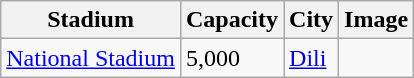<table class="wikitable sortable">
<tr>
<th>Stadium</th>
<th>Capacity</th>
<th>City</th>
<th>Image</th>
</tr>
<tr>
<td><a href='#'>National Stadium</a></td>
<td>5,000</td>
<td><a href='#'>Dili</a></td>
<td></td>
</tr>
</table>
